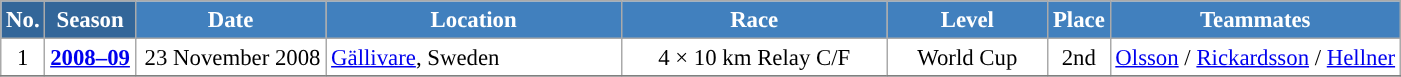<table class="wikitable sortable" style="font-size:95%; text-align:center; border:grey solid 1px; border-collapse:collapse; background:#ffffff;">
<tr style="background:#efefef;">
<th style="background-color:#369; color:white;">No.</th>
<th style="background-color:#369; color:white;">Season</th>
<th style="background-color:#4180be; color:white; width:120px;">Date</th>
<th style="background-color:#4180be; color:white; width:190px;">Location</th>
<th style="background-color:#4180be; color:white; width:170px;">Race</th>
<th style="background-color:#4180be; color:white; width:100px;">Level</th>
<th style="background-color:#4180be; color:white;">Place</th>
<th style="background-color:#4180be; color:white;">Teammates</th>
</tr>
<tr>
<td align=center>1</td>
<td rowspan=1 align=center><strong><a href='#'>2008–09</a></strong></td>
<td align=right>23 November 2008</td>
<td align=left> <a href='#'>Gällivare</a>, Sweden</td>
<td>4 × 10 km Relay C/F</td>
<td>World Cup</td>
<td>2nd</td>
<td><a href='#'>Olsson</a> / <a href='#'>Rickardsson</a> / <a href='#'>Hellner</a></td>
</tr>
<tr>
</tr>
</table>
